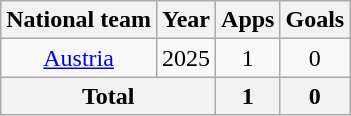<table class="wikitable" style="text-align:center">
<tr>
<th>National team</th>
<th>Year</th>
<th>Apps</th>
<th>Goals</th>
</tr>
<tr>
<td><a href='#'>Austria</a></td>
<td>2025</td>
<td>1</td>
<td>0</td>
</tr>
<tr>
<th colspan="2">Total</th>
<th>1</th>
<th>0</th>
</tr>
</table>
